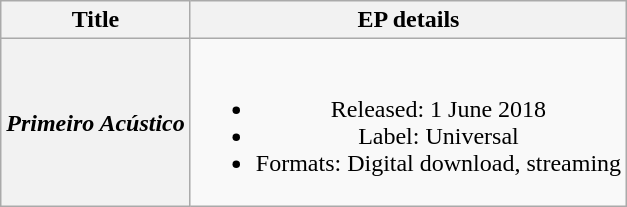<table class="wikitable plainrowheaders" style="text-align:center;">
<tr>
<th scope="col">Title</th>
<th scope="col">EP details</th>
</tr>
<tr>
<th scope="row"><em>Primeiro Acústico</em></th>
<td><br><ul><li>Released: 1 June 2018</li><li>Label: Universal</li><li>Formats: Digital download, streaming</li></ul></td>
</tr>
</table>
